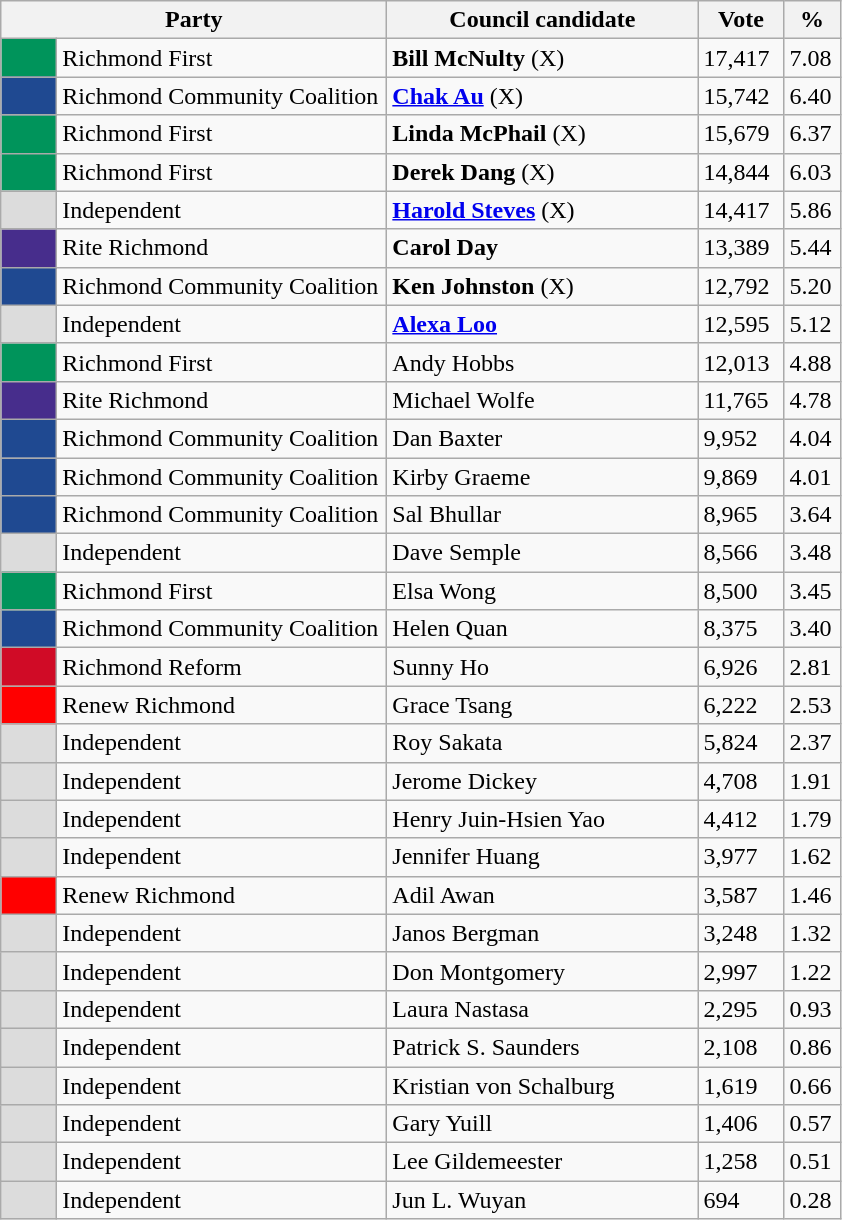<table class="wikitable">
<tr>
<th bgcolor="#DDDDFF" width="250px" colspan="2">Party</th>
<th bgcolor="#DDDDFF" width="200px">Council candidate</th>
<th bgcolor="#DDDDFF" width="50px">Vote</th>
<th bgcolor="#DDDDFF" width="30px">%</th>
</tr>
<tr>
<td style="background:#00945B;" width="30px"> </td>
<td>Richmond First</td>
<td><strong>Bill McNulty</strong> (X)</td>
<td>17,417</td>
<td>7.08</td>
</tr>
<tr>
<td style="background:#1F4991;" width="30px"> </td>
<td>Richmond Community Coalition</td>
<td><strong><a href='#'>Chak Au</a></strong> (X)</td>
<td>15,742</td>
<td>6.40</td>
</tr>
<tr>
<td style="background:#00945B;" width="30px"> </td>
<td>Richmond First</td>
<td><strong>Linda McPhail</strong> (X)</td>
<td>15,679</td>
<td>6.37</td>
</tr>
<tr>
<td style="background:#00945B;" width="30px"> </td>
<td>Richmond First</td>
<td><strong>Derek Dang</strong> (X)</td>
<td>14,844</td>
<td>6.03</td>
</tr>
<tr>
<td style="background:gainsboro" width="30px"> </td>
<td>Independent</td>
<td><strong><a href='#'>Harold Steves</a></strong> (X)</td>
<td>14,417</td>
<td>5.86</td>
</tr>
<tr>
<td style="background:#472D8C;" width="30px"> </td>
<td>Rite Richmond</td>
<td><strong>Carol Day</strong></td>
<td>13,389</td>
<td>5.44</td>
</tr>
<tr>
<td style="background:#1F4991;" width="30px"> </td>
<td>Richmond Community Coalition</td>
<td><strong>Ken Johnston</strong> (X)</td>
<td>12,792</td>
<td>5.20</td>
</tr>
<tr>
<td style="background:gainsboro" width="30px"> </td>
<td>Independent</td>
<td><strong><a href='#'>Alexa Loo</a></strong></td>
<td>12,595</td>
<td>5.12</td>
</tr>
<tr>
<td style="background:#00945B;" width="30px"> </td>
<td>Richmond First</td>
<td>Andy Hobbs</td>
<td>12,013</td>
<td>4.88</td>
</tr>
<tr>
<td style="background:#472D8C;" width="30px"> </td>
<td>Rite Richmond</td>
<td>Michael Wolfe</td>
<td>11,765</td>
<td>4.78</td>
</tr>
<tr>
<td style="background:#1F4991;" width="30px"> </td>
<td>Richmond Community Coalition</td>
<td>Dan Baxter</td>
<td>9,952</td>
<td>4.04</td>
</tr>
<tr>
<td style="background:#1F4991;" width="30px"> </td>
<td>Richmond Community Coalition</td>
<td>Kirby Graeme</td>
<td>9,869</td>
<td>4.01</td>
</tr>
<tr>
<td style="background:#1F4991;" width="30px"> </td>
<td>Richmond Community Coalition</td>
<td>Sal Bhullar</td>
<td>8,965</td>
<td>3.64</td>
</tr>
<tr>
<td style="background:gainsboro" width="30px"> </td>
<td>Independent</td>
<td>Dave Semple</td>
<td>8,566</td>
<td>3.48</td>
</tr>
<tr>
<td style="background:#00945B;" width="30px"> </td>
<td>Richmond First</td>
<td>Elsa Wong</td>
<td>8,500</td>
<td>3.45</td>
</tr>
<tr>
<td style="background:#1F4991;" width="30px"> </td>
<td>Richmond Community Coalition</td>
<td>Helen Quan</td>
<td>8,375</td>
<td>3.40</td>
</tr>
<tr>
<td style="background:#D00B26;" width="30px"> </td>
<td>Richmond Reform</td>
<td>Sunny Ho</td>
<td>6,926</td>
<td>2.81</td>
</tr>
<tr>
<td style="background:#FF0000;" width="30px"> </td>
<td>Renew Richmond</td>
<td>Grace Tsang</td>
<td>6,222</td>
<td>2.53</td>
</tr>
<tr>
<td style="background:gainsboro" width="30px"> </td>
<td>Independent</td>
<td>Roy Sakata</td>
<td>5,824</td>
<td>2.37</td>
</tr>
<tr>
<td style="background:gainsboro" width="30px"> </td>
<td>Independent</td>
<td>Jerome Dickey</td>
<td>4,708</td>
<td>1.91</td>
</tr>
<tr>
<td style="background:gainsboro" width="30px"> </td>
<td>Independent</td>
<td>Henry Juin-Hsien Yao</td>
<td>4,412</td>
<td>1.79</td>
</tr>
<tr>
<td style="background:gainsboro" width="30px"> </td>
<td>Independent</td>
<td>Jennifer Huang</td>
<td>3,977</td>
<td>1.62</td>
</tr>
<tr>
<td style="background:#FF0000;" width="30px"> </td>
<td>Renew Richmond</td>
<td>Adil Awan</td>
<td>3,587</td>
<td>1.46</td>
</tr>
<tr>
<td style="background:gainsboro" width="30px"> </td>
<td>Independent</td>
<td>Janos Bergman</td>
<td>3,248</td>
<td>1.32</td>
</tr>
<tr>
<td style="background:gainsboro" width="30px"> </td>
<td>Independent</td>
<td>Don Montgomery</td>
<td>2,997</td>
<td>1.22</td>
</tr>
<tr>
<td style="background:gainsboro" width="30px"> </td>
<td>Independent</td>
<td>Laura Nastasa</td>
<td>2,295</td>
<td>0.93</td>
</tr>
<tr>
<td style="background:gainsboro" width="30px"> </td>
<td>Independent</td>
<td>Patrick S. Saunders</td>
<td>2,108</td>
<td>0.86</td>
</tr>
<tr>
<td style="background:gainsboro" width="30px"> </td>
<td>Independent</td>
<td>Kristian von Schalburg</td>
<td>1,619</td>
<td>0.66</td>
</tr>
<tr>
<td style="background:gainsboro" width="30px"> </td>
<td>Independent</td>
<td>Gary Yuill</td>
<td>1,406</td>
<td>0.57</td>
</tr>
<tr>
<td style="background:gainsboro" width="30px"> </td>
<td>Independent</td>
<td>Lee Gildemeester</td>
<td>1,258</td>
<td>0.51</td>
</tr>
<tr>
<td style="background:gainsboro" width="30px"> </td>
<td>Independent</td>
<td>Jun L. Wuyan</td>
<td>694</td>
<td>0.28</td>
</tr>
</table>
